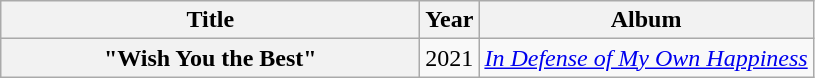<table class="wikitable plainrowheaders" style="text-align:center;">
<tr>
<th scope="col" rowspan="1" style="width:17em;">Title</th>
<th scope="col" rowspan="1">Year</th>
<th scope="col" rowspan="1">Album</th>
</tr>
<tr>
<th scope="row">"Wish You the Best"<br></th>
<td>2021</td>
<td><em><a href='#'>In Defense of My Own Happiness</a></em></td>
</tr>
</table>
